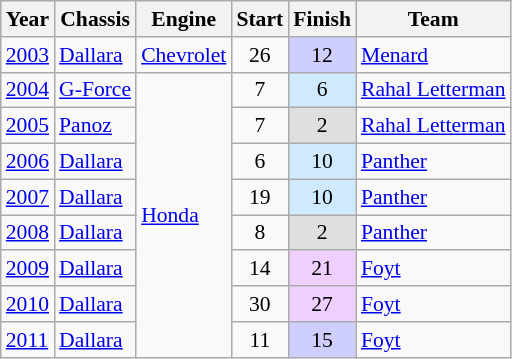<table class="wikitable" style="font-size: 90%;">
<tr>
<th>Year</th>
<th>Chassis</th>
<th>Engine</th>
<th>Start</th>
<th>Finish</th>
<th>Team</th>
</tr>
<tr>
<td><a href='#'>2003</a></td>
<td><a href='#'>Dallara</a></td>
<td><a href='#'>Chevrolet</a></td>
<td align=center>26</td>
<td align=center style="background:#CFCFFF;">12</td>
<td><a href='#'>Menard</a></td>
</tr>
<tr>
<td><a href='#'>2004</a></td>
<td><a href='#'>G-Force</a></td>
<td ! rowspan=8><a href='#'>Honda</a></td>
<td align=center>7</td>
<td align=center style="background:#CFEAFF;">6</td>
<td nowrap><a href='#'>Rahal Letterman</a></td>
</tr>
<tr>
<td><a href='#'>2005</a></td>
<td><a href='#'>Panoz</a></td>
<td align=center>7</td>
<td align=center style="background:#DFDFDF;">2</td>
<td><a href='#'>Rahal Letterman</a></td>
</tr>
<tr>
<td><a href='#'>2006</a></td>
<td><a href='#'>Dallara</a></td>
<td align=center>6</td>
<td align=center style="background:#CFEAFF;">10</td>
<td><a href='#'>Panther</a></td>
</tr>
<tr>
<td><a href='#'>2007</a></td>
<td><a href='#'>Dallara</a></td>
<td align=center>19</td>
<td align=center style="background:#CFEAFF;">10</td>
<td><a href='#'>Panther</a></td>
</tr>
<tr>
<td><a href='#'>2008</a></td>
<td><a href='#'>Dallara</a></td>
<td align=center>8</td>
<td align=center style="background:#DFDFDF;">2</td>
<td><a href='#'>Panther</a></td>
</tr>
<tr>
<td><a href='#'>2009</a></td>
<td><a href='#'>Dallara</a></td>
<td align=center>14</td>
<td align=center style="background:#EFCFFF;">21</td>
<td><a href='#'>Foyt</a></td>
</tr>
<tr>
<td><a href='#'>2010</a></td>
<td><a href='#'>Dallara</a></td>
<td align=center>30</td>
<td align=center style="background:#EFCFFF;">27</td>
<td><a href='#'>Foyt</a></td>
</tr>
<tr>
<td><a href='#'>2011</a></td>
<td><a href='#'>Dallara</a></td>
<td align=center>11</td>
<td align=center style="background:#CFCFFF;">15</td>
<td><a href='#'>Foyt</a></td>
</tr>
</table>
